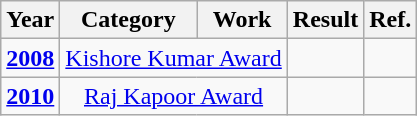<table class="wikitable" style="text-align:center;">
<tr>
<th>Year</th>
<th>Category</th>
<th>Work</th>
<th>Result</th>
<th>Ref.</th>
</tr>
<tr>
<td><strong><a href='#'>2008</a></strong></td>
<td colspan="2"><a href='#'>Kishore Kumar Award</a></td>
<td></td>
<td></td>
</tr>
<tr>
<td><strong><a href='#'>2010</a></strong></td>
<td colspan="2"><a href='#'>Raj Kapoor Award</a></td>
<td></td>
<td></td>
</tr>
</table>
